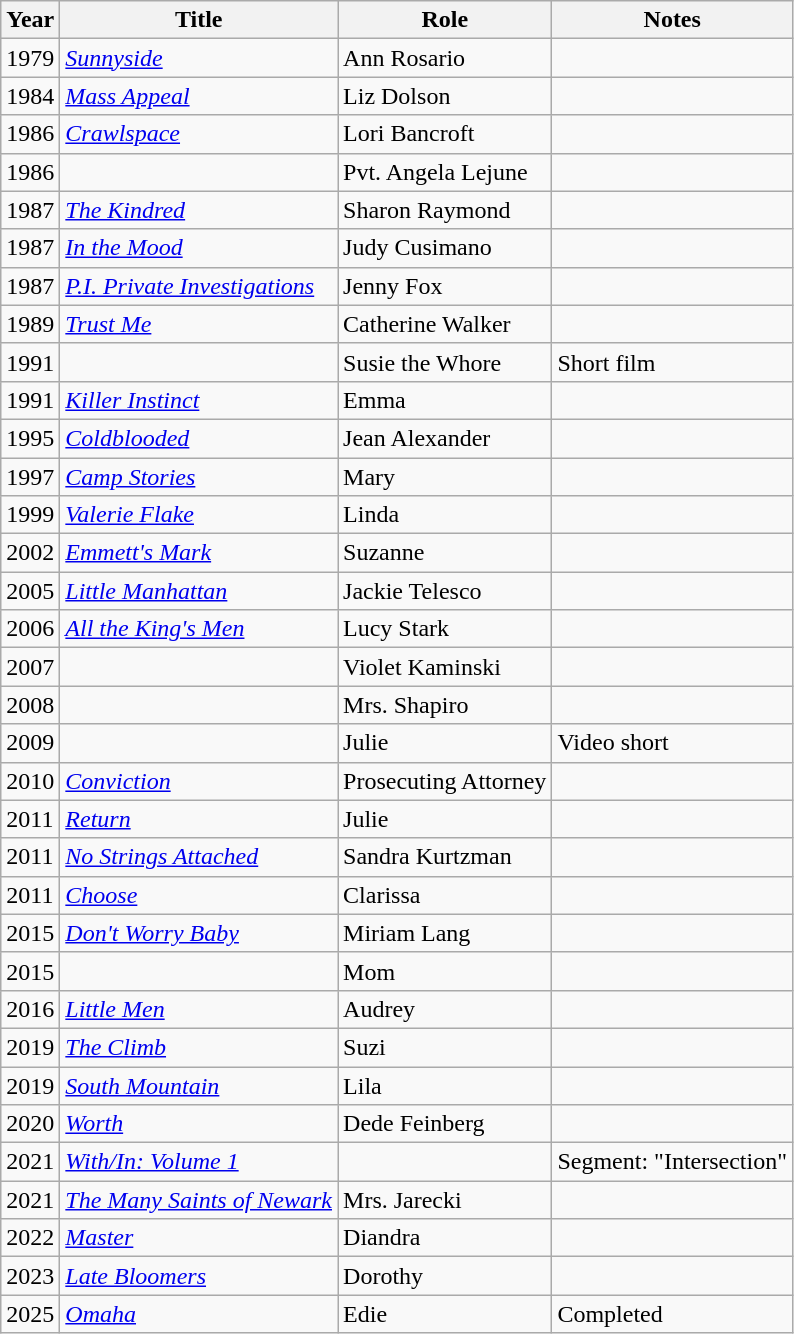<table class="wikitable sortable">
<tr>
<th>Year</th>
<th>Title</th>
<th>Role</th>
<th class="unsortable">Notes</th>
</tr>
<tr>
<td>1979</td>
<td><em><a href='#'>Sunnyside</a></em></td>
<td>Ann Rosario</td>
<td></td>
</tr>
<tr>
<td>1984</td>
<td><em><a href='#'>Mass Appeal</a></em></td>
<td>Liz Dolson</td>
<td></td>
</tr>
<tr>
<td>1986</td>
<td><em><a href='#'>Crawlspace</a></em></td>
<td>Lori Bancroft</td>
<td></td>
</tr>
<tr>
<td>1986</td>
<td><em></em></td>
<td>Pvt. Angela Lejune</td>
<td></td>
</tr>
<tr>
<td>1987</td>
<td><em><a href='#'>The Kindred</a></em></td>
<td>Sharon Raymond</td>
<td></td>
</tr>
<tr>
<td>1987</td>
<td><em><a href='#'>In the Mood</a></em></td>
<td>Judy Cusimano</td>
<td></td>
</tr>
<tr>
<td>1987</td>
<td><em><a href='#'>P.I. Private Investigations</a></em></td>
<td>Jenny Fox</td>
<td></td>
</tr>
<tr>
<td>1989</td>
<td><em><a href='#'>Trust Me</a></em></td>
<td>Catherine Walker</td>
<td></td>
</tr>
<tr>
<td>1991</td>
<td><em></em></td>
<td>Susie the Whore</td>
<td>Short film</td>
</tr>
<tr>
<td>1991</td>
<td><em><a href='#'>Killer Instinct</a></em></td>
<td>Emma</td>
<td></td>
</tr>
<tr>
<td>1995</td>
<td><em><a href='#'>Coldblooded</a></em></td>
<td>Jean Alexander</td>
<td></td>
</tr>
<tr>
<td>1997</td>
<td><em><a href='#'>Camp Stories</a></em></td>
<td>Mary</td>
<td></td>
</tr>
<tr>
<td>1999</td>
<td><em><a href='#'>Valerie Flake</a></em></td>
<td>Linda</td>
<td></td>
</tr>
<tr>
<td>2002</td>
<td><em><a href='#'>Emmett's Mark</a></em></td>
<td>Suzanne</td>
<td></td>
</tr>
<tr>
<td>2005</td>
<td><em><a href='#'>Little Manhattan</a></em></td>
<td>Jackie Telesco</td>
<td></td>
</tr>
<tr>
<td>2006</td>
<td><em><a href='#'>All the King's Men</a></em></td>
<td>Lucy Stark</td>
<td></td>
</tr>
<tr>
<td>2007</td>
<td><em></em></td>
<td>Violet Kaminski</td>
<td></td>
</tr>
<tr>
<td>2008</td>
<td><em></em></td>
<td>Mrs. Shapiro</td>
<td></td>
</tr>
<tr>
<td>2009</td>
<td><em></em></td>
<td>Julie</td>
<td>Video short</td>
</tr>
<tr>
<td>2010</td>
<td><em><a href='#'>Conviction</a></em></td>
<td>Prosecuting Attorney</td>
<td></td>
</tr>
<tr>
<td>2011</td>
<td><em><a href='#'>Return</a></em></td>
<td>Julie</td>
<td></td>
</tr>
<tr>
<td>2011</td>
<td><em><a href='#'>No Strings Attached</a></em></td>
<td>Sandra Kurtzman</td>
<td></td>
</tr>
<tr>
<td>2011</td>
<td><em><a href='#'>Choose</a></em></td>
<td>Clarissa</td>
<td></td>
</tr>
<tr>
<td>2015</td>
<td><em><a href='#'>Don't Worry Baby</a></em></td>
<td>Miriam Lang</td>
<td></td>
</tr>
<tr>
<td>2015</td>
<td><em></em></td>
<td>Mom</td>
<td></td>
</tr>
<tr>
<td>2016</td>
<td><em><a href='#'>Little Men</a></em></td>
<td>Audrey</td>
<td></td>
</tr>
<tr>
<td>2019</td>
<td><em><a href='#'>The Climb</a></em></td>
<td>Suzi</td>
<td></td>
</tr>
<tr>
<td>2019</td>
<td><em><a href='#'>South Mountain</a></em></td>
<td>Lila</td>
<td></td>
</tr>
<tr>
<td>2020</td>
<td><em><a href='#'>Worth</a></em></td>
<td>Dede Feinberg</td>
<td></td>
</tr>
<tr>
<td>2021</td>
<td><em><a href='#'>With/In: Volume 1</a></em></td>
<td></td>
<td>Segment: "Intersection"</td>
</tr>
<tr>
<td>2021</td>
<td><em><a href='#'>The Many Saints of Newark</a></em></td>
<td>Mrs. Jarecki</td>
<td></td>
</tr>
<tr>
<td>2022</td>
<td><em><a href='#'>Master</a></em></td>
<td>Diandra</td>
<td></td>
</tr>
<tr>
<td>2023</td>
<td><em><a href='#'>Late Bloomers</a></em></td>
<td>Dorothy</td>
<td></td>
</tr>
<tr>
<td>2025</td>
<td><em><a href='#'>Omaha</a></em></td>
<td>Edie</td>
<td>Completed</td>
</tr>
</table>
